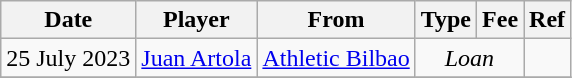<table class="wikitable">
<tr>
<th>Date</th>
<th>Player</th>
<th>From</th>
<th>Type</th>
<th>Fee</th>
<th>Ref</th>
</tr>
<tr>
<td>25 July 2023</td>
<td> <a href='#'>Juan Artola</a></td>
<td><a href='#'>Athletic Bilbao</a></td>
<td colspan=2 align=center><em>Loan</em></td>
<td></td>
</tr>
<tr>
</tr>
</table>
